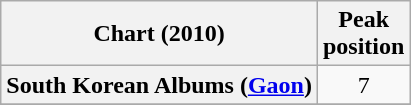<table class="wikitable plainrowheaders" style="text-align:center;">
<tr>
<th>Chart (2010)</th>
<th>Peak<br>position</th>
</tr>
<tr>
<th scope="row">South Korean Albums (<a href='#'>Gaon</a>)</th>
<td>7</td>
</tr>
<tr>
</tr>
</table>
